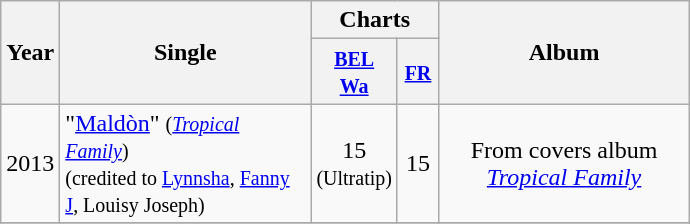<table class="wikitable">
<tr>
<th align="center" rowspan="2" width="10">Year</th>
<th align="center" rowspan="2" width="160">Single</th>
<th align="center" colspan="2">Charts</th>
<th align="center" rowspan="2" width="160">Album</th>
</tr>
<tr>
<th width="20"><small><a href='#'>BEL <br>Wa</a></small><br></th>
<th width="20"><small><a href='#'>FR</a></small><br></th>
</tr>
<tr>
<td align="center" rowspan="1">2013</td>
<td>"<a href='#'>Maldòn</a>" <small>(<em><a href='#'>Tropical Family</a></em>)</small><br><small>(credited to <a href='#'>Lynnsha</a>, <a href='#'>Fanny J</a>, Louisy Joseph)</small></td>
<td align="center">15<br><small>(Ultratip)</small></td>
<td align="center">15</td>
<td align="center">From covers album <br><em><a href='#'>Tropical Family</a></em></td>
</tr>
<tr>
</tr>
</table>
